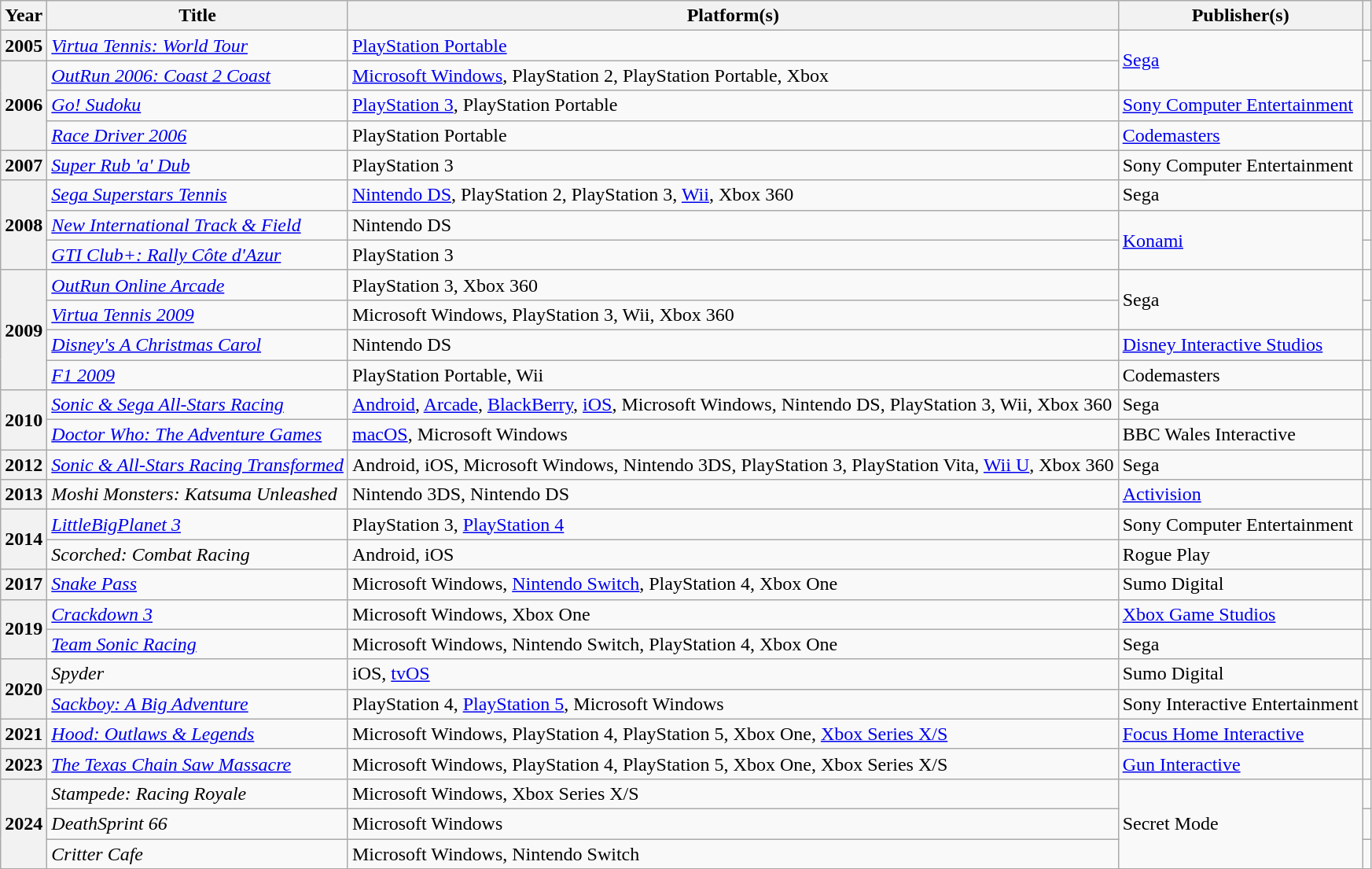<table class="wikitable sortable plainrowheaders">
<tr>
<th scope="col">Year</th>
<th scope="col">Title</th>
<th scope="col">Platform(s)</th>
<th scope="col">Publisher(s)</th>
<th scope="col"></th>
</tr>
<tr>
<th scope="row">2005</th>
<td><em><a href='#'>Virtua Tennis: World Tour</a></em></td>
<td><a href='#'>PlayStation Portable</a></td>
<td rowspan="2"><a href='#'>Sega</a></td>
<td></td>
</tr>
<tr>
<th scope="row" rowspan="3">2006</th>
<td><em><a href='#'>OutRun 2006: Coast 2 Coast</a></em></td>
<td><a href='#'>Microsoft Windows</a>, PlayStation 2, PlayStation Portable, Xbox</td>
<td></td>
</tr>
<tr>
<td><em><a href='#'>Go! Sudoku</a></em></td>
<td><a href='#'>PlayStation 3</a>, PlayStation Portable</td>
<td><a href='#'>Sony Computer Entertainment</a></td>
<td></td>
</tr>
<tr>
<td><em><a href='#'>Race Driver 2006</a></em></td>
<td>PlayStation Portable</td>
<td><a href='#'>Codemasters</a></td>
<td></td>
</tr>
<tr>
<th scope="row">2007</th>
<td><em><a href='#'>Super Rub 'a' Dub</a></em></td>
<td>PlayStation 3</td>
<td>Sony Computer Entertainment</td>
<td></td>
</tr>
<tr>
<th scope="row" rowspan="3">2008</th>
<td><em><a href='#'>Sega Superstars Tennis</a></em></td>
<td><a href='#'>Nintendo DS</a>, PlayStation 2, PlayStation 3, <a href='#'>Wii</a>, Xbox 360</td>
<td>Sega</td>
<td></td>
</tr>
<tr>
<td><em><a href='#'>New International Track & Field</a></em></td>
<td>Nintendo DS</td>
<td rowspan="2"><a href='#'>Konami</a></td>
<td></td>
</tr>
<tr>
<td><em><a href='#'>GTI Club+: Rally Côte d'Azur</a></em></td>
<td>PlayStation 3</td>
<td></td>
</tr>
<tr>
<th scope="row" rowspan="4">2009</th>
<td><em><a href='#'>OutRun Online Arcade</a></em></td>
<td>PlayStation 3, Xbox 360</td>
<td rowspan="2">Sega</td>
<td></td>
</tr>
<tr>
<td><em><a href='#'>Virtua Tennis 2009</a></em></td>
<td>Microsoft Windows, PlayStation 3, Wii, Xbox 360</td>
<td></td>
</tr>
<tr>
<td><em><a href='#'>Disney's A Christmas Carol</a></em></td>
<td>Nintendo DS</td>
<td><a href='#'>Disney Interactive Studios</a></td>
<td></td>
</tr>
<tr>
<td><em><a href='#'>F1 2009</a></em></td>
<td>PlayStation Portable, Wii</td>
<td>Codemasters</td>
<td></td>
</tr>
<tr>
<th scope="row" rowspan="2">2010</th>
<td><em><a href='#'>Sonic & Sega All-Stars Racing</a></em></td>
<td><a href='#'>Android</a>, <a href='#'>Arcade</a>, <a href='#'>BlackBerry</a>, <a href='#'>iOS</a>, Microsoft Windows, Nintendo DS, PlayStation 3, Wii, Xbox 360</td>
<td>Sega</td>
<td></td>
</tr>
<tr>
<td><em><a href='#'>Doctor Who: The Adventure Games</a></em></td>
<td><a href='#'>macOS</a>, Microsoft Windows</td>
<td>BBC Wales Interactive</td>
<td></td>
</tr>
<tr>
<th scope="row">2012</th>
<td><em><a href='#'>Sonic & All-Stars Racing Transformed</a></em></td>
<td>Android, iOS, Microsoft Windows, Nintendo 3DS, PlayStation 3, PlayStation Vita, <a href='#'>Wii U</a>, Xbox 360</td>
<td>Sega</td>
<td></td>
</tr>
<tr>
<th scope="row">2013</th>
<td><em>Moshi Monsters: Katsuma Unleashed</em></td>
<td>Nintendo 3DS, Nintendo DS</td>
<td><a href='#'>Activision</a></td>
<td></td>
</tr>
<tr>
<th scope="row" rowspan="2">2014</th>
<td><em><a href='#'>LittleBigPlanet 3</a></em></td>
<td>PlayStation 3, <a href='#'>PlayStation 4</a></td>
<td>Sony Computer Entertainment</td>
<td></td>
</tr>
<tr>
<td><em>Scorched: Combat Racing</em></td>
<td>Android, iOS</td>
<td>Rogue Play</td>
<td></td>
</tr>
<tr>
<th scope="row">2017</th>
<td><em><a href='#'>Snake Pass</a></em></td>
<td>Microsoft Windows, <a href='#'>Nintendo Switch</a>, PlayStation 4, Xbox One</td>
<td>Sumo Digital</td>
<td></td>
</tr>
<tr>
<th scope="row" rowspan="2">2019</th>
<td><em><a href='#'>Crackdown 3</a></em></td>
<td>Microsoft Windows, Xbox One</td>
<td><a href='#'>Xbox Game Studios</a></td>
<td></td>
</tr>
<tr>
<td><em><a href='#'>Team Sonic Racing</a></em></td>
<td>Microsoft Windows, Nintendo Switch, PlayStation 4, Xbox One</td>
<td>Sega</td>
<td></td>
</tr>
<tr>
<th scope="row" rowspan="2">2020</th>
<td><em>Spyder</em></td>
<td>iOS, <a href='#'>tvOS</a></td>
<td>Sumo Digital</td>
<td></td>
</tr>
<tr>
<td><em><a href='#'>Sackboy: A Big Adventure</a></em></td>
<td>PlayStation 4, <a href='#'>PlayStation 5</a>, Microsoft Windows</td>
<td>Sony Interactive Entertainment</td>
<td></td>
</tr>
<tr>
<th scope="row">2021</th>
<td><em><a href='#'>Hood: Outlaws & Legends</a></em></td>
<td>Microsoft Windows, PlayStation 4, PlayStation 5, Xbox One, <a href='#'>Xbox Series X/S</a></td>
<td><a href='#'>Focus Home Interactive</a></td>
<td></td>
</tr>
<tr>
<th scope="row">2023</th>
<td><em><a href='#'>The Texas Chain Saw Massacre</a></em></td>
<td>Microsoft Windows, PlayStation 4, PlayStation 5, Xbox One, Xbox Series X/S</td>
<td><a href='#'>Gun Interactive</a></td>
<td></td>
</tr>
<tr>
<th scope="row" rowspan="3">2024</th>
<td><em>Stampede: Racing Royale</em></td>
<td>Microsoft Windows, Xbox Series X/S</td>
<td rowspan="3">Secret Mode</td>
<td></td>
</tr>
<tr>
<td><em>DeathSprint 66</em></td>
<td>Microsoft Windows</td>
<td></td>
</tr>
<tr>
<td><em>Critter Cafe</em></td>
<td>Microsoft Windows, Nintendo Switch</td>
<td></td>
</tr>
</table>
